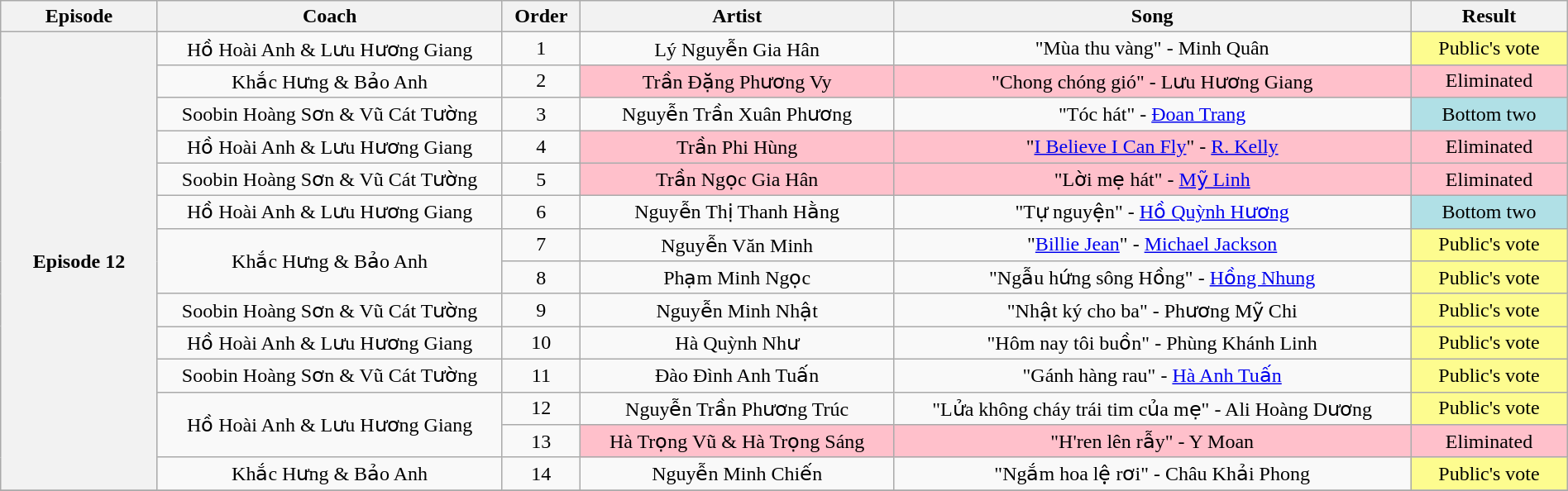<table class="wikitable" style="text-align:center; width:100%;">
<tr>
<th style="width:10%;">Episode</th>
<th style="width:22%;">Coach</th>
<th style="width:05%;">Order</th>
<th style="width:20%;">Artist</th>
<th style="width:33%;">Song</th>
<th style="width:10%;">Result</th>
</tr>
<tr>
<th rowspan="14" scope="row">Episode 12<br><small></small></th>
<td>Hồ Hoài Anh & Lưu Hương Giang</td>
<td>1</td>
<td style="background:;">Lý Nguyễn Gia Hân</td>
<td style="background:;">"Mùa thu vàng" - Minh Quân</td>
<td style="background:#fdfc8f;">Public's vote</td>
</tr>
<tr>
<td>Khắc Hưng & Bảo Anh</td>
<td>2</td>
<td style="background:pink;">Trần Đặng Phương Vy</td>
<td style="background:pink;">"Chong chóng gió" - Lưu Hương Giang</td>
<td style="background:pink;">Eliminated</td>
</tr>
<tr>
<td>Soobin Hoàng Sơn & Vũ Cát Tường</td>
<td>3</td>
<td style="background:;">Nguyễn Trần Xuân Phương</td>
<td style="background:;">"Tóc hát" - <a href='#'>Đoan Trang</a></td>
<td style="background:#B0E0E6;">Bottom two</td>
</tr>
<tr>
<td>Hồ Hoài Anh & Lưu Hương Giang</td>
<td>4</td>
<td style="background:pink;">Trần Phi Hùng</td>
<td style="background:pink;">"<a href='#'>I Believe I Can Fly</a>" - <a href='#'>R. Kelly</a></td>
<td style="background:pink;">Eliminated</td>
</tr>
<tr>
<td>Soobin Hoàng Sơn & Vũ Cát Tường</td>
<td>5</td>
<td style="background:pink;">Trần Ngọc Gia Hân</td>
<td style="background:pink;">"Lời mẹ hát" - <a href='#'>Mỹ Linh</a></td>
<td style="background:pink;">Eliminated</td>
</tr>
<tr>
<td>Hồ Hoài Anh & Lưu Hương Giang</td>
<td>6</td>
<td style="background:;">Nguyễn Thị Thanh Hằng</td>
<td style="background:;">"Tự nguyện" - <a href='#'>Hồ Quỳnh Hương</a></td>
<td style="background:#B0E0E6;">Bottom two</td>
</tr>
<tr>
<td rowspan="2">Khắc Hưng & Bảo Anh</td>
<td>7</td>
<td style="background:;">Nguyễn Văn Minh</td>
<td style="background:;">"<a href='#'>Billie Jean</a>" - <a href='#'>Michael Jackson</a></td>
<td style="background:#fdfc8f;">Public's vote</td>
</tr>
<tr>
<td>8</td>
<td style="background:;">Phạm Minh Ngọc</td>
<td style="background:;">"Ngẫu hứng sông Hồng" - <a href='#'>Hồng Nhung</a></td>
<td style="background:#fdfc8f;">Public's vote</td>
</tr>
<tr>
<td>Soobin Hoàng Sơn & Vũ Cát Tường</td>
<td>9</td>
<td style="background:;">Nguyễn Minh Nhật</td>
<td style="background:;">"Nhật ký cho ba" - Phương Mỹ Chi</td>
<td style="background:#fdfc8f;">Public's vote</td>
</tr>
<tr>
<td>Hồ Hoài Anh & Lưu Hương Giang</td>
<td>10</td>
<td style="background:;">Hà Quỳnh Như</td>
<td style="background:;">"Hôm nay tôi buồn" - Phùng Khánh Linh</td>
<td style="background:#fdfc8f;">Public's vote</td>
</tr>
<tr>
<td>Soobin Hoàng Sơn & Vũ Cát Tường</td>
<td>11</td>
<td style="background:;">Đào Đình Anh Tuấn</td>
<td style="background:;">"Gánh hàng rau" - <a href='#'>Hà Anh Tuấn</a></td>
<td style="background:#fdfc8f;">Public's vote</td>
</tr>
<tr>
<td rowspan="2">Hồ Hoài Anh & Lưu Hương Giang</td>
<td>12</td>
<td style="background:;">Nguyễn Trần Phương Trúc</td>
<td style="background:;">"Lửa không cháy trái tim của mẹ" - Ali Hoàng Dương</td>
<td style="background:#fdfc8f;">Public's vote</td>
</tr>
<tr>
<td>13</td>
<td style="background:pink;">Hà Trọng Vũ & Hà Trọng Sáng</td>
<td style="background:pink;">"H'ren lên rẫy" - Y Moan</td>
<td style="background:pink;">Eliminated</td>
</tr>
<tr>
<td>Khắc Hưng & Bảo Anh</td>
<td>14</td>
<td style="background:;">Nguyễn Minh Chiến</td>
<td style="background:;">"Ngắm hoa lệ rơi" - Châu Khải Phong</td>
<td style="background:#fdfc8f;">Public's vote</td>
</tr>
<tr>
</tr>
</table>
